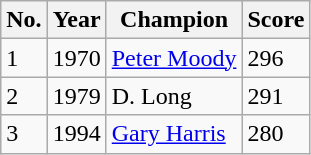<table class="wikitable">
<tr>
<th>No.</th>
<th>Year</th>
<th>Champion</th>
<th>Score</th>
</tr>
<tr>
<td>1</td>
<td>1970</td>
<td><a href='#'>Peter Moody</a></td>
<td>296</td>
</tr>
<tr>
<td>2</td>
<td>1979</td>
<td>D. Long</td>
<td>291</td>
</tr>
<tr>
<td>3</td>
<td>1994</td>
<td> <a href='#'>Gary Harris</a></td>
<td>280</td>
</tr>
</table>
